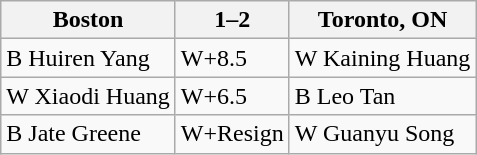<table class="wikitable">
<tr>
<th>Boston</th>
<th>1–2</th>
<th>Toronto, ON</th>
</tr>
<tr>
<td>B Huiren Yang</td>
<td>W+8.5</td>
<td>W Kaining Huang</td>
</tr>
<tr>
<td>W Xiaodi Huang</td>
<td>W+6.5</td>
<td>B Leo Tan</td>
</tr>
<tr>
<td>B Jate Greene</td>
<td>W+Resign</td>
<td>W Guanyu Song</td>
</tr>
</table>
